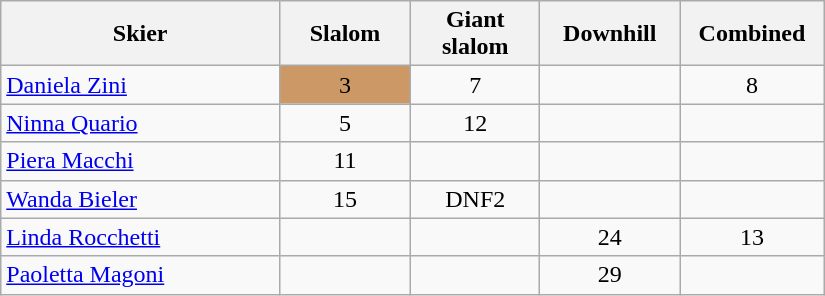<table class="wikitable" width=550px style="font-size:100%; text-align:center;">
<tr>
<th width=250px>Skier</th>
<th width=100px>Slalom</th>
<th width=100px>Giant slalom</th>
<th width=100px>Downhill</th>
<th width=100px>Combined</th>
</tr>
<tr>
<td align=left><a href='#'>Daniela Zini</a></td>
<td bgcolor=cc9966>3</td>
<td>7</td>
<td></td>
<td>8</td>
</tr>
<tr>
<td align=left><a href='#'>Ninna Quario</a></td>
<td>5</td>
<td>12</td>
<td></td>
<td></td>
</tr>
<tr>
<td align=left><a href='#'>Piera Macchi</a></td>
<td>11</td>
<td></td>
<td></td>
<td></td>
</tr>
<tr>
<td align=left><a href='#'>Wanda Bieler</a></td>
<td>15</td>
<td>DNF2</td>
<td></td>
<td></td>
</tr>
<tr>
<td align=left><a href='#'>Linda Rocchetti</a></td>
<td></td>
<td></td>
<td>24</td>
<td>13</td>
</tr>
<tr>
<td align=left><a href='#'>Paoletta Magoni</a></td>
<td></td>
<td></td>
<td>29</td>
<td></td>
</tr>
</table>
